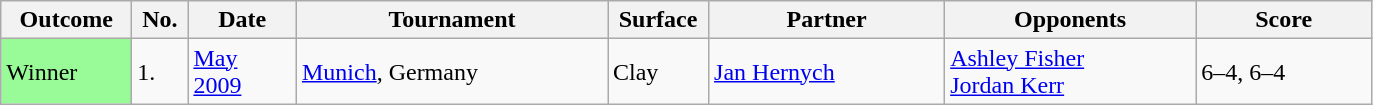<table class=wikitable>
<tr>
<th width=80>Outcome</th>
<th width=30>No.</th>
<th width=65>Date</th>
<th width=200>Tournament</th>
<th width=60>Surface</th>
<th width=150>Partner</th>
<th width=160>Opponents</th>
<th width=110>Score</th>
</tr>
<tr>
<td style="background:#98fb98;">Winner</td>
<td>1.</td>
<td><a href='#'>May 2009</a></td>
<td><a href='#'>Munich</a>, Germany</td>
<td>Clay</td>
<td> <a href='#'>Jan Hernych</a></td>
<td> <a href='#'>Ashley Fisher</a><br> <a href='#'>Jordan Kerr</a></td>
<td>6–4, 6–4</td>
</tr>
</table>
